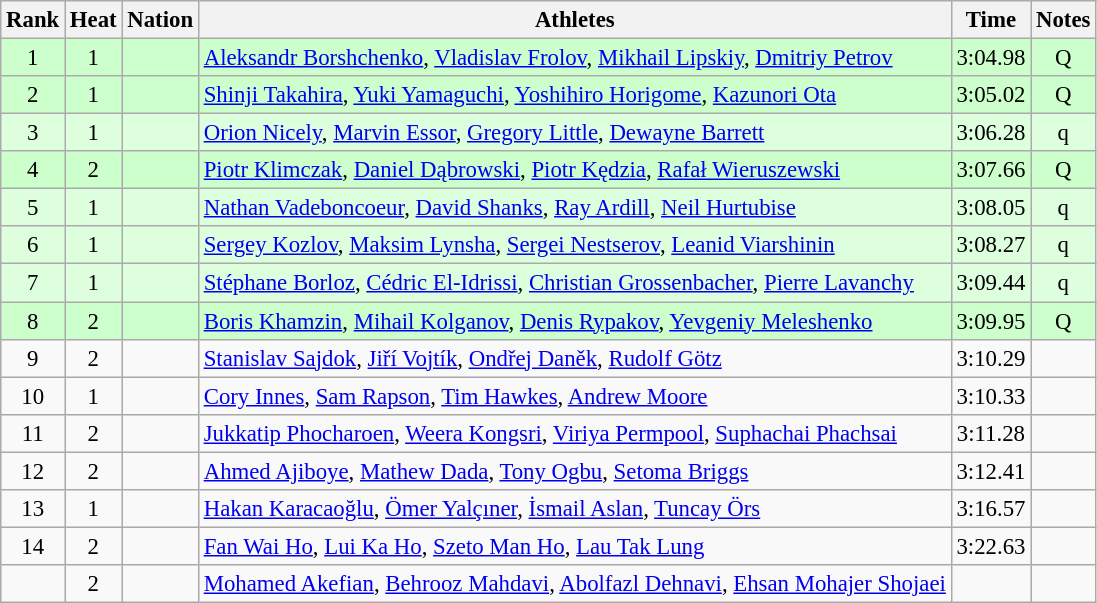<table class="wikitable sortable" style="text-align:center;font-size:95%">
<tr>
<th>Rank</th>
<th>Heat</th>
<th>Nation</th>
<th>Athletes</th>
<th>Time</th>
<th>Notes</th>
</tr>
<tr bgcolor=ccffcc>
<td>1</td>
<td>1</td>
<td align=left></td>
<td align=left><a href='#'>Aleksandr Borshchenko</a>, <a href='#'>Vladislav Frolov</a>, <a href='#'>Mikhail Lipskiy</a>, <a href='#'>Dmitriy Petrov</a></td>
<td>3:04.98</td>
<td>Q</td>
</tr>
<tr bgcolor=ccffcc>
<td>2</td>
<td>1</td>
<td align=left></td>
<td align=left><a href='#'>Shinji Takahira</a>, <a href='#'>Yuki Yamaguchi</a>, <a href='#'>Yoshihiro Horigome</a>, <a href='#'>Kazunori Ota</a></td>
<td>3:05.02</td>
<td>Q</td>
</tr>
<tr bgcolor=ddffdd>
<td>3</td>
<td>1</td>
<td align=left></td>
<td align=left><a href='#'>Orion Nicely</a>, <a href='#'>Marvin Essor</a>, <a href='#'>Gregory Little</a>, <a href='#'>Dewayne Barrett</a></td>
<td>3:06.28</td>
<td>q</td>
</tr>
<tr bgcolor=ccffcc>
<td>4</td>
<td>2</td>
<td align=left></td>
<td align=left><a href='#'>Piotr Klimczak</a>, <a href='#'>Daniel Dąbrowski</a>, <a href='#'>Piotr Kędzia</a>, <a href='#'>Rafał Wieruszewski</a></td>
<td>3:07.66</td>
<td>Q</td>
</tr>
<tr bgcolor=ddffdd>
<td>5</td>
<td>1</td>
<td align=left></td>
<td align=left><a href='#'>Nathan Vadeboncoeur</a>, <a href='#'>David Shanks</a>, <a href='#'>Ray Ardill</a>, <a href='#'>Neil Hurtubise</a></td>
<td>3:08.05</td>
<td>q</td>
</tr>
<tr bgcolor=ddffdd>
<td>6</td>
<td>1</td>
<td align=left></td>
<td align=left><a href='#'>Sergey Kozlov</a>, <a href='#'>Maksim Lynsha</a>, <a href='#'>Sergei Nestserov</a>, <a href='#'>Leanid Viarshinin</a></td>
<td>3:08.27</td>
<td>q</td>
</tr>
<tr bgcolor=ddffdd>
<td>7</td>
<td>1</td>
<td align=left></td>
<td align=left><a href='#'>Stéphane Borloz</a>, <a href='#'>Cédric El-Idrissi</a>, <a href='#'>Christian Grossenbacher</a>, <a href='#'>Pierre Lavanchy</a></td>
<td>3:09.44</td>
<td>q</td>
</tr>
<tr bgcolor=ccffcc>
<td>8</td>
<td>2</td>
<td align=left></td>
<td align=left><a href='#'>Boris Khamzin</a>, <a href='#'>Mihail Kolganov</a>, <a href='#'>Denis Rypakov</a>, <a href='#'>Yevgeniy Meleshenko</a></td>
<td>3:09.95</td>
<td>Q</td>
</tr>
<tr>
<td>9</td>
<td>2</td>
<td align=left></td>
<td align=left><a href='#'>Stanislav Sajdok</a>, <a href='#'>Jiří Vojtík</a>, <a href='#'>Ondřej Daněk</a>, <a href='#'>Rudolf Götz</a></td>
<td>3:10.29</td>
<td></td>
</tr>
<tr>
<td>10</td>
<td>1</td>
<td align=left></td>
<td align=left><a href='#'>Cory Innes</a>, <a href='#'>Sam Rapson</a>, <a href='#'>Tim Hawkes</a>, <a href='#'>Andrew Moore</a></td>
<td>3:10.33</td>
<td></td>
</tr>
<tr>
<td>11</td>
<td>2</td>
<td align=left></td>
<td align=left><a href='#'>Jukkatip Phocharoen</a>, <a href='#'>Weera Kongsri</a>, <a href='#'>Viriya Permpool</a>, <a href='#'>Suphachai Phachsai</a></td>
<td>3:11.28</td>
<td></td>
</tr>
<tr>
<td>12</td>
<td>2</td>
<td align=left></td>
<td align=left><a href='#'>Ahmed Ajiboye</a>, <a href='#'>Mathew Dada</a>, <a href='#'>Tony Ogbu</a>, <a href='#'>Setoma Briggs</a></td>
<td>3:12.41</td>
<td></td>
</tr>
<tr>
<td>13</td>
<td>1</td>
<td align=left></td>
<td align=left><a href='#'>Hakan Karacaoğlu</a>, <a href='#'>Ömer Yalçıner</a>, <a href='#'>İsmail Aslan</a>, <a href='#'>Tuncay Örs</a></td>
<td>3:16.57</td>
<td></td>
</tr>
<tr>
<td>14</td>
<td>2</td>
<td align=left></td>
<td align=left><a href='#'>Fan Wai Ho</a>, <a href='#'>Lui Ka Ho</a>, <a href='#'>Szeto Man Ho</a>, <a href='#'>Lau Tak Lung</a></td>
<td>3:22.63</td>
<td></td>
</tr>
<tr>
<td></td>
<td>2</td>
<td align=left></td>
<td align=left><a href='#'>Mohamed Akefian</a>, <a href='#'>Behrooz Mahdavi</a>, <a href='#'>Abolfazl Dehnavi</a>, <a href='#'>Ehsan Mohajer Shojaei</a></td>
<td></td>
<td></td>
</tr>
</table>
